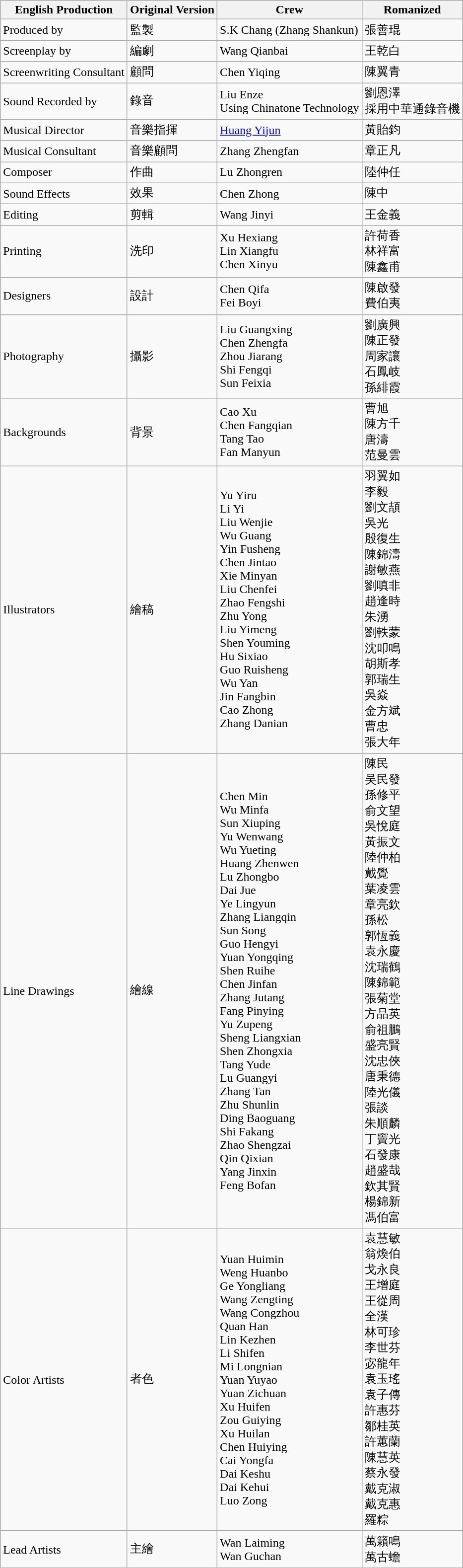<table class="wikitable">
<tr>
<th>English Production</th>
<th>Original Version</th>
<th>Crew</th>
<th>Romanized</th>
</tr>
<tr>
<td>Produced by</td>
<td>監製</td>
<td>S.K Chang (Zhang Shankun)</td>
<td>張善琨</td>
</tr>
<tr>
<td>Screenplay by</td>
<td>編劇</td>
<td>Wang Qianbai</td>
<td>王乾白</td>
</tr>
<tr>
<td>Screenwriting Consultant</td>
<td>顧問</td>
<td>Chen Yiqing</td>
<td>陳翼青</td>
</tr>
<tr>
<td>Sound Recorded by</td>
<td>錄音</td>
<td>Liu Enze<br>Using Chinatone Technology</td>
<td>劉恩澤<br>採用中華通錄音機</td>
</tr>
<tr>
<td>Musical Director</td>
<td>音樂指揮</td>
<td><a href='#'>Huang Yijun</a></td>
<td>黃貽鈞</td>
</tr>
<tr>
<td>Musical Consultant</td>
<td>音樂顧問</td>
<td>Zhang Zhengfan</td>
<td>章正凡</td>
</tr>
<tr>
<td>Composer</td>
<td>作曲</td>
<td>Lu Zhongren</td>
<td>陸仲任</td>
</tr>
<tr>
<td>Sound Effects</td>
<td>效果</td>
<td>Chen Zhong</td>
<td>陳中</td>
</tr>
<tr>
<td>Editing</td>
<td>剪輯</td>
<td>Wang Jinyi</td>
<td>王金義</td>
</tr>
<tr>
<td>Printing</td>
<td>洗印</td>
<td>Xu Hexiang<br>Lin Xiangfu<br> Chen Xinyu</td>
<td>許荷香<br>林祥富<br>陳鑫甫</td>
</tr>
<tr>
<td>Designers</td>
<td>設計</td>
<td>Chen Qifa<br>Fei Boyi</td>
<td>陳啟發<br>費伯夷</td>
</tr>
<tr>
<td>Photography</td>
<td>攝影</td>
<td>Liu Guangxing<br>Chen Zhengfa<br>Zhou Jiarang<br>Shi Fengqi<br>Sun Feixia</td>
<td>劉廣興<br>陳正發<br>周家讓<br>石鳳岐<br>孫緋霞</td>
</tr>
<tr>
<td>Backgrounds</td>
<td>背景</td>
<td>Cao Xu<br>Chen Fangqian<br>Tang Tao<br>Fan Manyun</td>
<td>曹旭<br>陳方千<br>唐濤<br>范曼雲</td>
</tr>
<tr>
<td>Illustrators</td>
<td>繪稿</td>
<td>Yu Yiru<br>Li Yi<br>Liu Wenjie<br>Wu Guang<br>Yin Fusheng<br>Chen Jintao<br>Xie Minyan<br>Liu Chenfei<br>Zhao Fengshi<br>Zhu Yong<br>Liu Yimeng<br>Shen Youming<br>Hu Sixiao<br>Guo Ruisheng<br>Wu Yan<br>Jin Fangbin<br>Cao Zhong<br>Zhang Danian</td>
<td>羽翼如<br>李毅<br>劉文頡<br>吳光<br>殷復生<br>陳錦濤<br>謝敏燕<br>劉嗔非<br>趙逢時<br>朱湧<br>劉軼蒙<br>沈叩鳴<br>胡斯孝<br>郭瑞生<br>吳焱<br>金方斌<br>曹忠<br>張大年</td>
</tr>
<tr>
<td>Line Drawings</td>
<td>繪線</td>
<td>Chen Min<br>Wu Minfa<br>Sun Xiuping<br>Yu Wenwang<br>Wu Yueting<br>Huang Zhenwen<br>Lu Zhongbo<br>Dai Jue<br>Ye Lingyun<br>Zhang Liangqin<br>Sun Song<br>Guo Hengyi<br>Yuan Yongqing<br>Shen Ruihe<br>Chen Jinfan<br>Zhang Jutang<br>Fang Pinying<br>Yu Zupeng<br>Sheng Liangxian<br>Shen Zhongxia<br>Tang Yude<br>Lu Guangyi<br>Zhang Tan<br>Zhu Shunlin<br>Ding Baoguang<br>Shi Fakang<br>Zhao Shengzai<br>Qin Qixian<br>Yang Jinxin<br>Feng Bofan</td>
<td>陳民<br>吴民發<br>孫修平<br>俞文望<br>吳悅庭<br>黃振文<br>陸仲柏<br>戴覺<br>葉凌雲<br>章亮欽<br>孫松<br>郭恆義<br>袁永慶<br>沈瑞鶴<br>陳錦範<br>張菊堂<br>方品英<br>俞祖鵬<br>盛亮賢<br>沈忠俠<br>唐秉德<br>陸光儀<br>張談<br>朱順麟<br>丁竇光<br>石發康<br>趙盛哉<br>欽其賢<br>楊錦新<br>馮伯富</td>
</tr>
<tr>
<td>Color Artists</td>
<td>者色</td>
<td>Yuan Huimin<br>Weng Huanbo<br>Ge Yongliang<br>Wang Zengting<br>Wang Congzhou<br>Quan Han<br>Lin Kezhen<br>Li Shifen<br>Mi Longnian<br>Yuan Yuyao<br>Yuan Zichuan<br>Xu Huifen<br>Zou Guiying<br>Xu Huilan<br>Chen Huiying<br>Cai Yongfa<br>Dai Keshu<br>Dai Kehui<br>Luo Zong</td>
<td>袁慧敏<br>翁煥伯<br>戈永良<br>王增庭<br>王從周<br>全漢<br>林可珍<br>李世芬<br>宓龍年<br>袁玉瑤<br>袁子傳<br>許惠芬<br>鄒桂英<br>許蕙蘭<br>陳慧英<br>蔡永發<br>戴克淑<br>戴克惠<br>羅粽</td>
</tr>
<tr>
<td>Lead Artists</td>
<td>主繪</td>
<td>Wan Laiming<br>Wan Guchan</td>
<td>萬籟鳴<br>萬古蟾</td>
</tr>
</table>
